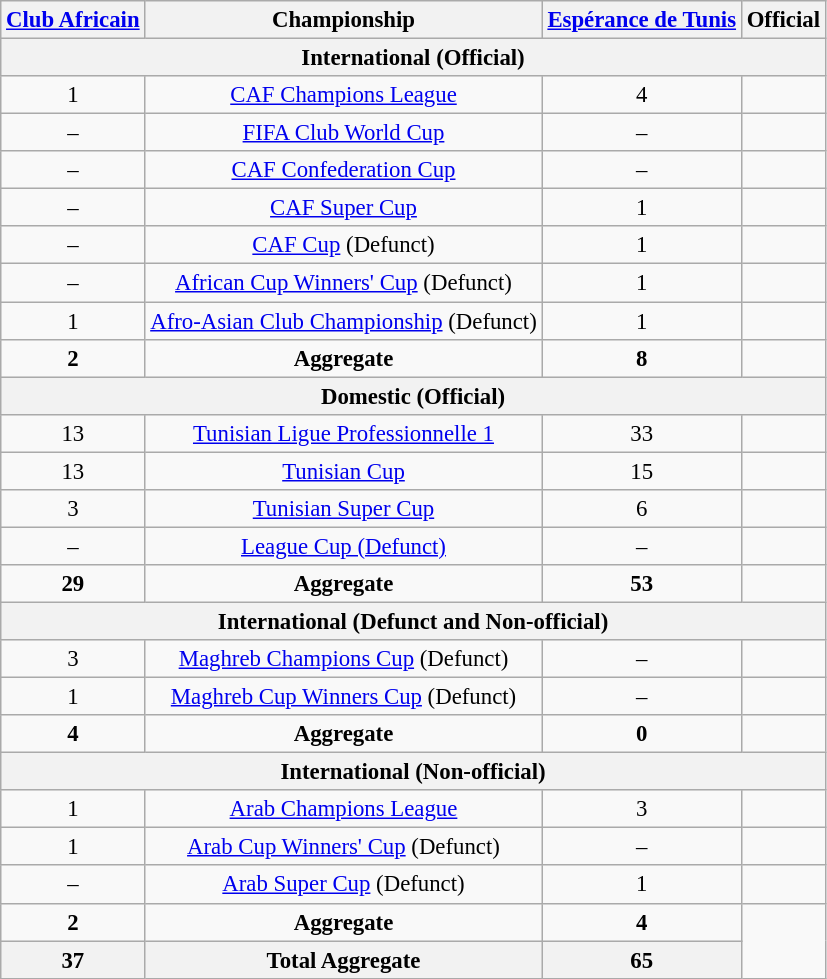<table class="wikitable plainrowheaders" style="text-align:center;font-size:95%">
<tr>
<th><a href='#'>Club Africain</a></th>
<th>Championship</th>
<th><a href='#'>Espérance de Tunis</a></th>
<th>Official</th>
</tr>
<tr>
<th colspan="4" style="text-align: center;">International (Official)</th>
</tr>
<tr style="text-align:center;">
<td>1</td>
<td><a href='#'>CAF Champions League</a></td>
<td>4</td>
<td></td>
</tr>
<tr style="text-align:center;">
<td>–</td>
<td><a href='#'>FIFA Club World Cup</a></td>
<td>–</td>
<td></td>
</tr>
<tr style="text-align:center;">
<td>–</td>
<td><a href='#'>CAF Confederation Cup</a></td>
<td>–</td>
<td></td>
</tr>
<tr style="text-align:center;">
<td>–</td>
<td><a href='#'>CAF Super Cup</a></td>
<td>1</td>
<td></td>
</tr>
<tr style="text-align:center;">
<td>–</td>
<td><a href='#'>CAF Cup</a> (Defunct)</td>
<td>1</td>
<td></td>
</tr>
<tr style="text-align:center;">
<td>–</td>
<td><a href='#'>African Cup Winners' Cup</a> (Defunct)</td>
<td>1</td>
<td></td>
</tr>
<tr style="text-align:center;">
<td>1</td>
<td><a href='#'>Afro-Asian Club Championship</a> (Defunct)</td>
<td>1</td>
<td></td>
</tr>
<tr>
<td><strong>2</strong></td>
<td><strong>Aggregate</strong></td>
<td><strong>8</strong></td>
</tr>
<tr>
<th colspan="4" style="text-align: center;">Domestic (Official)</th>
</tr>
<tr style="text-align:center;">
<td>13</td>
<td><a href='#'>Tunisian Ligue Professionnelle 1</a></td>
<td>33</td>
<td></td>
</tr>
<tr style="text-align:center;">
<td>13</td>
<td><a href='#'>Tunisian Cup</a></td>
<td>15</td>
<td></td>
</tr>
<tr style="text-align:center;">
<td>3</td>
<td><a href='#'>Tunisian Super Cup</a></td>
<td>6</td>
<td></td>
</tr>
<tr style="text-align:center;">
<td>–</td>
<td><a href='#'>League Cup (Defunct)</a></td>
<td>–</td>
<td></td>
</tr>
<tr>
<td><strong>29</strong></td>
<td><strong>Aggregate</strong></td>
<td><strong>53</strong></td>
</tr>
<tr>
<th colspan="4" style="text-align: center;">International (Defunct and Non-official)</th>
</tr>
<tr style="text-align:center;">
<td>3</td>
<td><a href='#'>Maghreb Champions Cup</a> (Defunct)</td>
<td>–</td>
<td></td>
</tr>
<tr style="text-align:center;">
<td>1</td>
<td><a href='#'>Maghreb Cup Winners Cup</a> (Defunct)</td>
<td>–</td>
<td></td>
</tr>
<tr>
<td><strong>4</strong></td>
<td><strong>Aggregate</strong></td>
<td><strong>0</strong></td>
</tr>
<tr>
<th colspan="4" style="text-align: center;">International (Non-official)</th>
</tr>
<tr style="text-align:center;">
<td>1</td>
<td><a href='#'>Arab Champions League</a></td>
<td>3</td>
<td></td>
</tr>
<tr style="text-align:center;">
<td>1</td>
<td><a href='#'>Arab Cup Winners' Cup</a> (Defunct)</td>
<td>–</td>
<td></td>
</tr>
<tr style="text-align:center;">
<td>–</td>
<td><a href='#'>Arab Super Cup</a> (Defunct)</td>
<td>1</td>
<td></td>
</tr>
<tr>
<td><strong>2</strong></td>
<td><strong>Aggregate</strong></td>
<td><strong>4</strong></td>
</tr>
<tr align="center">
<th>37</th>
<th>Total Aggregate</th>
<th>65</th>
</tr>
</table>
